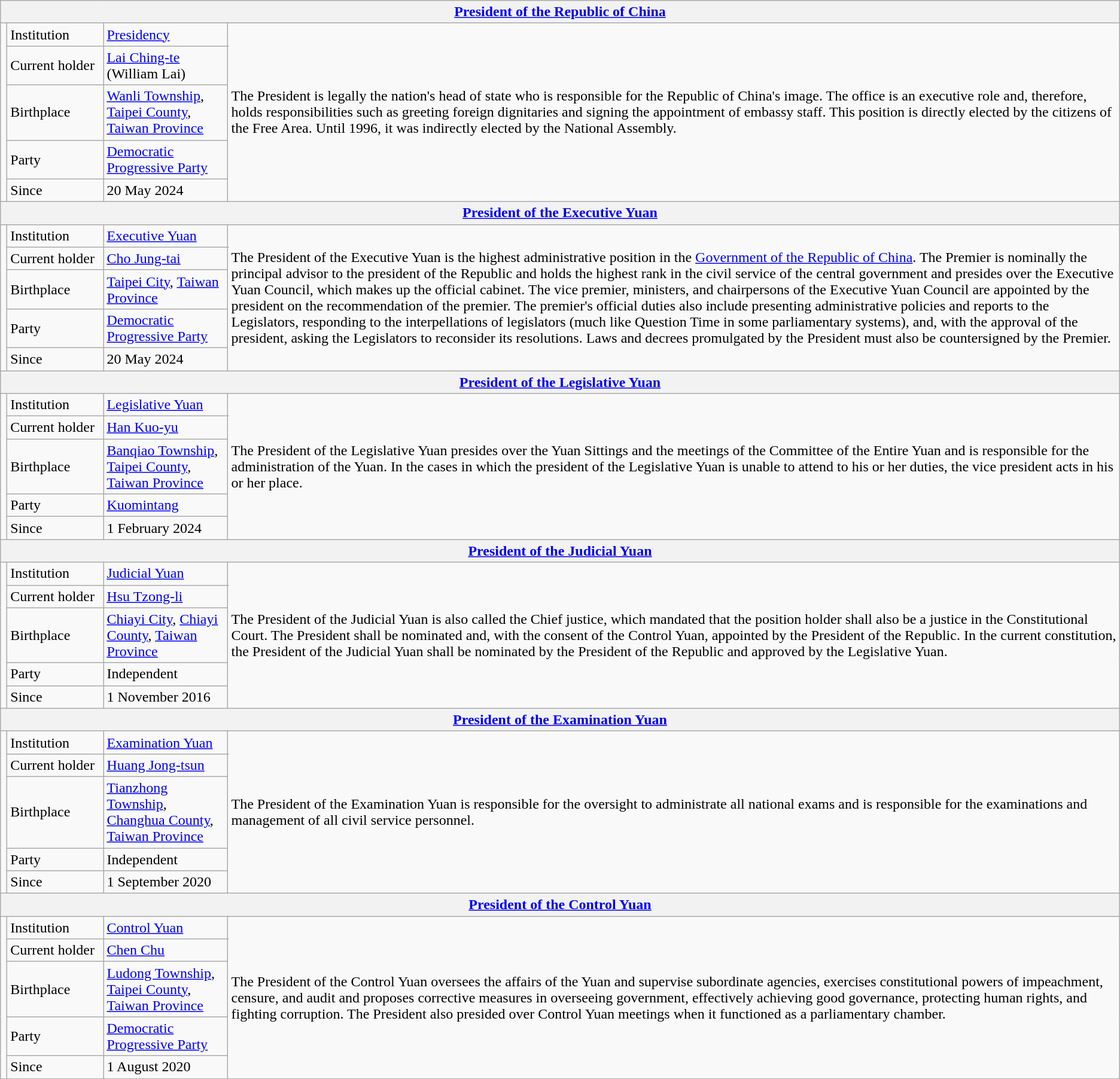<table class="wikitable">
<tr>
<th colspan=5><a href='#'>President of the Republic of China</a></th>
</tr>
<tr>
<td rowspan=5></td>
<td width=100px>Institution</td>
<td colspan=2><a href='#'>Presidency</a></td>
<td rowspan=5>The President is legally the nation's head of state who is responsible for the Republic of China's image. The office is an executive role and, therefore, holds responsibilities such as greeting foreign dignitaries and signing the appointment of embassy staff. This position is directly elected by the citizens of the Free Area. Until 1996, it was indirectly elected by the National Assembly.</td>
</tr>
<tr>
<td>Current holder</td>
<td colspan=2 width=400px><a href='#'>Lai Ching-te</a><br>(William Lai)</td>
</tr>
<tr>
<td>Birthplace</td>
<td colspan=2><a href='#'>Wanli Township</a>, <a href='#'>Taipei County</a>, <a href='#'>Taiwan Province</a></td>
</tr>
<tr>
<td>Party</td>
<td colspan=2><a href='#'>Democratic Progressive Party</a></td>
</tr>
<tr>
<td>Since</td>
<td colspan=2>20 May 2024</td>
</tr>
<tr>
<th colspan=5><a href='#'>President of the Executive Yuan</a></th>
</tr>
<tr>
<td rowspan=5></td>
<td width=100px>Institution</td>
<td colspan=2><a href='#'>Executive Yuan</a></td>
<td rowspan=5>The President of the Executive Yuan is the highest administrative position in the <a href='#'>Government of the Republic of China</a>. The Premier is nominally the principal advisor to the president of the Republic and holds the highest rank in the civil service of the central government and presides over the Executive Yuan Council, which makes up the official cabinet. The vice premier, ministers, and chairpersons of the Executive Yuan Council are appointed by the president on the recommendation of the premier. The premier's official duties also include presenting administrative policies and reports to the Legislators, responding to the interpellations of legislators (much like Question Time in some parliamentary systems), and, with the approval of the president, asking the Legislators to reconsider its resolutions. Laws and decrees promulgated by the President must also be countersigned by the Premier.</td>
</tr>
<tr>
<td>Current holder</td>
<td colspan=2><a href='#'>Cho Jung-tai</a></td>
</tr>
<tr>
<td>Birthplace</td>
<td colspan=2><a href='#'>Taipei City</a>, <a href='#'>Taiwan Province</a></td>
</tr>
<tr>
<td>Party</td>
<td colspan=2><a href='#'>Democratic Progressive Party</a></td>
</tr>
<tr>
<td>Since</td>
<td colspan=2>20 May 2024</td>
</tr>
<tr>
<th colspan=5><a href='#'>President of the Legislative Yuan</a></th>
</tr>
<tr>
<td rowspan=5></td>
<td width=100px>Institution</td>
<td colspan=2><a href='#'>Legislative Yuan</a></td>
<td rowspan=5>The President of the Legislative Yuan presides over the Yuan Sittings and the meetings of the Committee of the Entire Yuan and is responsible for the administration of the Yuan. In the cases in which the president of the Legislative Yuan is unable to attend to his or her duties, the vice president acts in his or her place.</td>
</tr>
<tr>
<td>Current holder</td>
<td colspan=2><a href='#'>Han Kuo-yu</a></td>
</tr>
<tr>
<td>Birthplace</td>
<td colspan=2><a href='#'>Banqiao Township</a>, <a href='#'>Taipei County</a>, <a href='#'>Taiwan Province</a></td>
</tr>
<tr>
<td>Party</td>
<td colspan=2><a href='#'>Kuomintang</a></td>
</tr>
<tr>
<td>Since</td>
<td colspan=2>1 February 2024</td>
</tr>
<tr>
<th colspan=5><a href='#'>President of the Judicial Yuan</a></th>
</tr>
<tr>
<td rowspan=5></td>
<td width=100px>Institution</td>
<td colspan=2><a href='#'>Judicial Yuan</a></td>
<td rowspan=5>The President of the Judicial Yuan is also called the Chief justice, which mandated that the position holder shall also be a justice in the Constitutional Court. The President shall be nominated and, with the consent of the Control Yuan, appointed by the President of the Republic. In the current constitution, the President of the Judicial Yuan shall be nominated by the President of the Republic and approved by the Legislative Yuan.</td>
</tr>
<tr>
<td>Current holder</td>
<td colspan=2><a href='#'>Hsu Tzong-li</a></td>
</tr>
<tr>
<td>Birthplace</td>
<td colspan=2><a href='#'>Chiayi City</a>, <a href='#'>Chiayi County</a>, <a href='#'>Taiwan Province</a></td>
</tr>
<tr>
<td>Party</td>
<td colspan=2>Independent</td>
</tr>
<tr>
<td>Since</td>
<td colspan=2>1 November 2016</td>
</tr>
<tr>
<th colspan=5><a href='#'>President of the Examination Yuan</a></th>
</tr>
<tr>
<td rowspan=5></td>
<td width=100px>Institution</td>
<td colspan=2><a href='#'>Examination Yuan</a></td>
<td rowspan=5>The President of the Examination Yuan is responsible for the oversight to administrate all national exams and is responsible for the examinations and management of all civil service personnel.</td>
</tr>
<tr>
<td>Current holder</td>
<td colspan=2><a href='#'>Huang Jong-tsun</a></td>
</tr>
<tr>
<td>Birthplace</td>
<td colspan=2><a href='#'>Tianzhong Township</a>, <a href='#'>Changhua County</a>, <a href='#'>Taiwan Province</a></td>
</tr>
<tr>
<td>Party</td>
<td colspan=2>Independent</td>
</tr>
<tr>
<td>Since</td>
<td colspan=2>1 September 2020</td>
</tr>
<tr>
<th colspan=5><a href='#'>President of the Control Yuan</a></th>
</tr>
<tr>
<td rowspan=5></td>
<td width=100px>Institution</td>
<td colspan=2><a href='#'>Control Yuan</a></td>
<td rowspan=5>The President of the Control Yuan oversees the affairs of the Yuan and supervise subordinate agencies, exercises constitutional powers of impeachment, censure, and audit and proposes corrective measures in overseeing government, effectively achieving good governance, protecting human rights, and fighting corruption. The President also presided over Control Yuan meetings when it functioned as a parliamentary chamber.</td>
</tr>
<tr>
<td>Current holder</td>
<td colspan=2><a href='#'>Chen Chu</a></td>
</tr>
<tr>
<td>Birthplace</td>
<td colspan=2><a href='#'>Ludong Township</a>, <a href='#'>Taipei County</a>, <a href='#'>Taiwan Province</a></td>
</tr>
<tr>
<td>Party</td>
<td colspan=2><a href='#'>Democratic Progressive Party</a></td>
</tr>
<tr>
<td>Since</td>
<td colspan=2>1 August 2020</td>
</tr>
<tr>
</tr>
</table>
